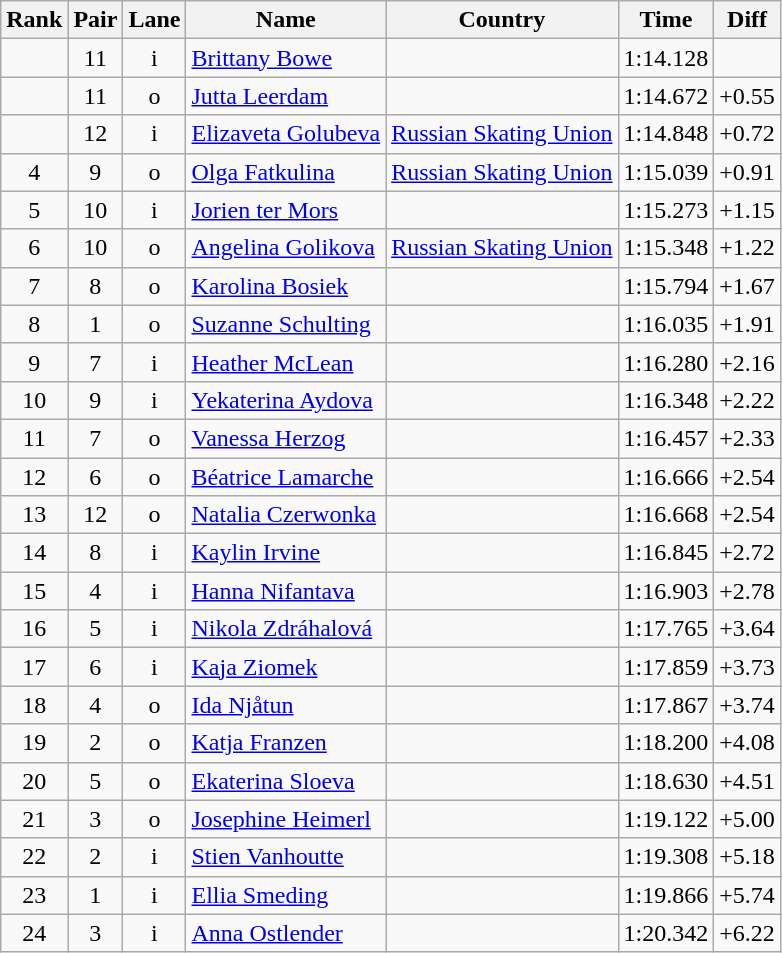<table class="wikitable sortable" style="text-align:center">
<tr>
<th>Rank</th>
<th>Pair</th>
<th>Lane</th>
<th>Name</th>
<th>Country</th>
<th>Time</th>
<th>Diff</th>
</tr>
<tr>
<td></td>
<td>11</td>
<td>i</td>
<td align=left><a href='#'>Brittany Bowe</a></td>
<td align=left></td>
<td>1:14.128</td>
<td></td>
</tr>
<tr>
<td></td>
<td>11</td>
<td>o</td>
<td align=left><a href='#'>Jutta Leerdam</a></td>
<td align=left></td>
<td>1:14.672</td>
<td>+0.55</td>
</tr>
<tr>
<td></td>
<td>12</td>
<td>i</td>
<td align=left><a href='#'>Elizaveta Golubeva</a></td>
<td align=left><a href='#'>Russian Skating Union</a></td>
<td>1:14.848</td>
<td>+0.72</td>
</tr>
<tr>
<td>4</td>
<td>9</td>
<td>o</td>
<td align=left><a href='#'>Olga Fatkulina</a></td>
<td align=left><a href='#'>Russian Skating Union</a></td>
<td>1:15.039</td>
<td>+0.91</td>
</tr>
<tr>
<td>5</td>
<td>10</td>
<td>i</td>
<td align=left><a href='#'>Jorien ter Mors</a></td>
<td align=left></td>
<td>1:15.273</td>
<td>+1.15</td>
</tr>
<tr>
<td>6</td>
<td>10</td>
<td>o</td>
<td align=left><a href='#'>Angelina Golikova</a></td>
<td align=left><a href='#'>Russian Skating Union</a></td>
<td>1:15.348</td>
<td>+1.22</td>
</tr>
<tr>
<td>7</td>
<td>8</td>
<td>o</td>
<td align=left><a href='#'>Karolina Bosiek</a></td>
<td align=left></td>
<td>1:15.794</td>
<td>+1.67</td>
</tr>
<tr>
<td>8</td>
<td>1</td>
<td>o</td>
<td align=left><a href='#'>Suzanne Schulting</a></td>
<td align=left></td>
<td>1:16.035</td>
<td>+1.91</td>
</tr>
<tr>
<td>9</td>
<td>7</td>
<td>i</td>
<td align=left><a href='#'>Heather McLean</a></td>
<td align=left></td>
<td>1:16.280</td>
<td>+2.16</td>
</tr>
<tr>
<td>10</td>
<td>9</td>
<td>i</td>
<td align=left><a href='#'>Yekaterina Aydova</a></td>
<td align=left></td>
<td>1:16.348</td>
<td>+2.22</td>
</tr>
<tr>
<td>11</td>
<td>7</td>
<td>o</td>
<td align=left><a href='#'>Vanessa Herzog</a></td>
<td align=left></td>
<td>1:16.457</td>
<td>+2.33</td>
</tr>
<tr>
<td>12</td>
<td>6</td>
<td>o</td>
<td align=left><a href='#'>Béatrice Lamarche</a></td>
<td align=left></td>
<td>1:16.666</td>
<td>+2.54</td>
</tr>
<tr>
<td>13</td>
<td>12</td>
<td>o</td>
<td align=left><a href='#'>Natalia Czerwonka</a></td>
<td align=left></td>
<td>1:16.668</td>
<td>+2.54</td>
</tr>
<tr>
<td>14</td>
<td>8</td>
<td>i</td>
<td align=left><a href='#'>Kaylin Irvine</a></td>
<td align=left></td>
<td>1:16.845</td>
<td>+2.72</td>
</tr>
<tr>
<td>15</td>
<td>4</td>
<td>i</td>
<td align=left><a href='#'>Hanna Nifantava</a></td>
<td align=left></td>
<td>1:16.903</td>
<td>+2.78</td>
</tr>
<tr>
<td>16</td>
<td>5</td>
<td>i</td>
<td align=left><a href='#'>Nikola Zdráhalová</a></td>
<td align=left></td>
<td>1:17.765</td>
<td>+3.64</td>
</tr>
<tr>
<td>17</td>
<td>6</td>
<td>i</td>
<td align=left><a href='#'>Kaja Ziomek</a></td>
<td align=left></td>
<td>1:17.859</td>
<td>+3.73</td>
</tr>
<tr>
<td>18</td>
<td>4</td>
<td>o</td>
<td align=left><a href='#'>Ida Njåtun</a></td>
<td align=left></td>
<td>1:17.867</td>
<td>+3.74</td>
</tr>
<tr>
<td>19</td>
<td>2</td>
<td>o</td>
<td align=left><a href='#'>Katja Franzen</a></td>
<td align=left></td>
<td>1:18.200</td>
<td>+4.08</td>
</tr>
<tr>
<td>20</td>
<td>5</td>
<td>o</td>
<td align=left><a href='#'>Ekaterina Sloeva</a></td>
<td align=left></td>
<td>1:18.630</td>
<td>+4.51</td>
</tr>
<tr>
<td>21</td>
<td>3</td>
<td>o</td>
<td align=left><a href='#'>Josephine Heimerl</a></td>
<td align=left></td>
<td>1:19.122</td>
<td>+5.00</td>
</tr>
<tr>
<td>22</td>
<td>2</td>
<td>i</td>
<td align=left><a href='#'>Stien Vanhoutte</a></td>
<td align=left></td>
<td>1:19.308</td>
<td>+5.18</td>
</tr>
<tr>
<td>23</td>
<td>1</td>
<td>i</td>
<td align=left><a href='#'>Ellia Smeding</a></td>
<td align=left></td>
<td>1:19.866</td>
<td>+5.74</td>
</tr>
<tr>
<td>24</td>
<td>3</td>
<td>i</td>
<td align=left><a href='#'>Anna Ostlender</a></td>
<td align=left></td>
<td>1:20.342</td>
<td>+6.22</td>
</tr>
</table>
